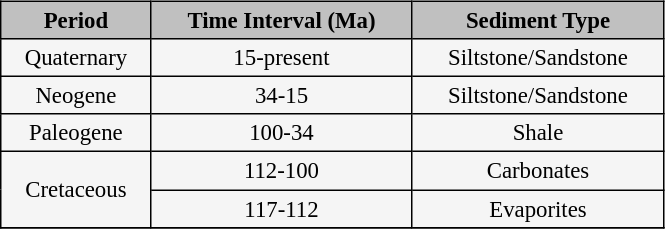<table class="wikitable" align="right" style="width:35%; text-align:center; font-size:95%; border:1.5px solid black">
<tr>
<th style="background:#C0C0C0; color:solid black; border:1.5px solid black">Period</th>
<th style="background:#C0C0C0; color:solid black; border:1.5px solid black">Time Interval (Ma)</th>
<th style="background:#C0C0C0; color:solid black; border:1.5px solid black">Sediment Type</th>
</tr>
<tr>
<td style="background:#F5F5F5; color:solid black; border:1.5px solid black">Quaternary</td>
<td style="background:#F5F5F5; color:solid black; border:1.5px solid black">15-present</td>
<td style="background:#F5F5F5; color:solid black; border:1.5px solid black">Siltstone/Sandstone</td>
</tr>
<tr>
<td style="background:#F5F5F5; color:solid black; border:1.5px solid black">Neogene</td>
<td style="background:#F5F5F5; color:solid black; border:1.5px solid black">34-15</td>
<td style="background:#F5F5F5; color:solid black; border:1.5px solid black">Siltstone/Sandstone</td>
</tr>
<tr>
<td style="background:#F5F5F5; color:solid black; border:1.5px solid black">Paleogene</td>
<td style="background:#F5F5F5; color:solid black; border:1.5px solid black">100-34</td>
<td style="background:#F5F5F5; color:solid black; border:1.5px solid black">Shale</td>
</tr>
<tr>
<td style="background:#F5F5F5; color:solid black; border:1.5px solid black" rowspan="2">Cretaceous</td>
<td style="background:#F5F5F5; color:solid black; border:1.5px solid black">112-100</td>
<td style="background:#F5F5F5; color:solid black; border:1.5px solid black">Carbonates</td>
</tr>
<tr>
<td style="background:#F5F5F5; color:solid black; border:1.5px solid black">117-112</td>
<td style="background:#F5F5F5; color:solid black; border:1.5px solid black">Evaporites</td>
</tr>
<tr>
</tr>
</table>
